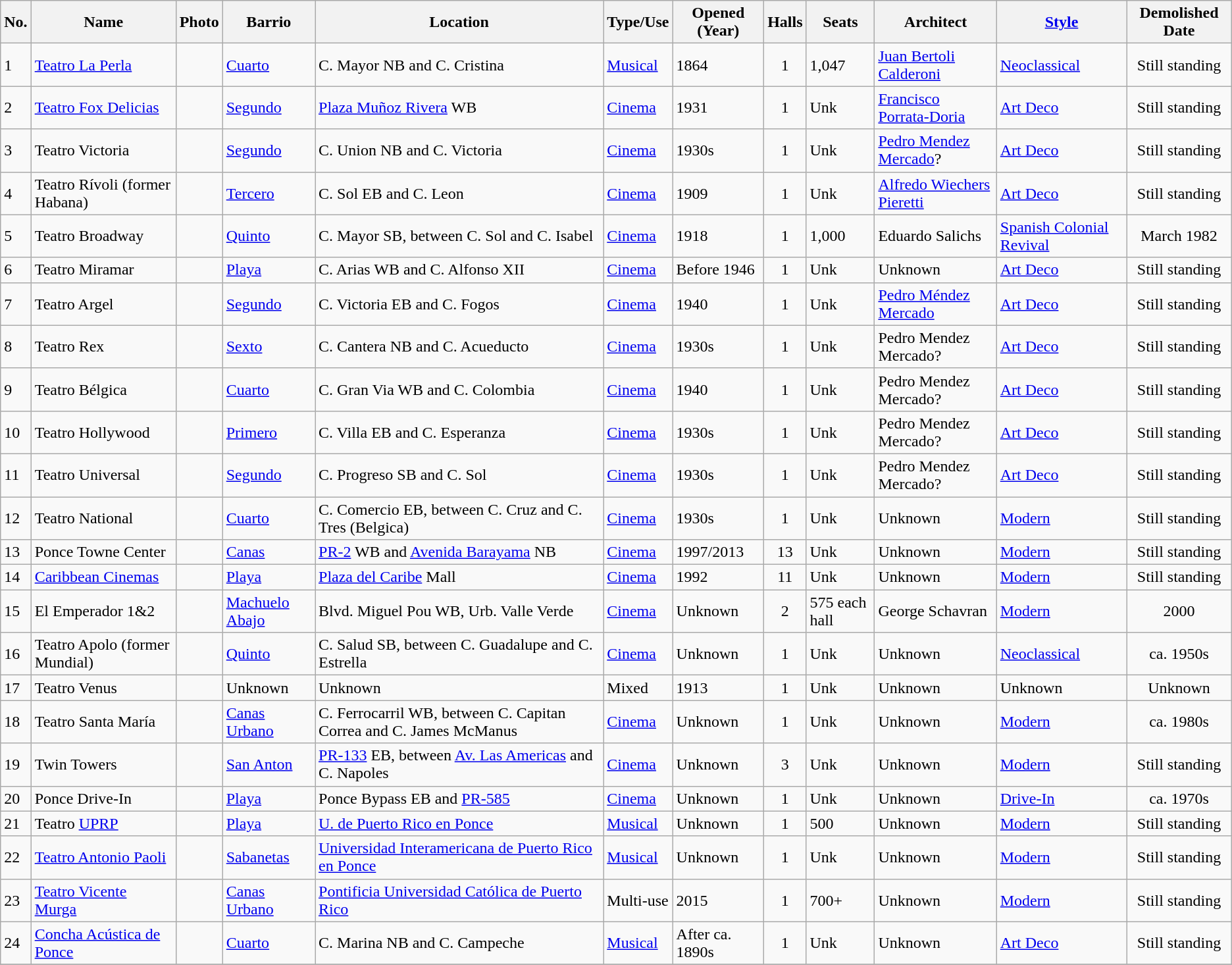<table class="wikitable sortable">
<tr>
<th>No.</th>
<th>Name</th>
<th>Photo</th>
<th>Barrio</th>
<th>Location</th>
<th>Type/Use</th>
<th>Opened (Year)</th>
<th>Halls</th>
<th>Seats</th>
<th>Architect</th>
<th><a href='#'>Style</a></th>
<th>Demolished Date</th>
</tr>
<tr>
<td>1</td>
<td><a href='#'>Teatro La Perla</a></td>
<td></td>
<td><a href='#'>Cuarto</a></td>
<td>C. Mayor NB and C. Cristina</td>
<td><a href='#'>Musical</a></td>
<td>1864</td>
<td align="center">1</td>
<td>1,047</td>
<td><a href='#'>Juan Bertoli Calderoni</a></td>
<td><a href='#'>Neoclassical</a></td>
<td align="center">Still standing</td>
</tr>
<tr>
<td>2</td>
<td><a href='#'>Teatro Fox Delicias</a></td>
<td></td>
<td><a href='#'>Segundo</a></td>
<td><a href='#'>Plaza Muñoz Rivera</a> WB</td>
<td Movie theater><a href='#'>Cinema</a></td>
<td>1931</td>
<td align="center">1</td>
<td>Unk</td>
<td><a href='#'>Francisco Porrata-Doria</a></td>
<td><a href='#'>Art Deco</a></td>
<td align="center">Still standing</td>
</tr>
<tr>
<td>3</td>
<td>Teatro Victoria</td>
<td></td>
<td><a href='#'>Segundo</a></td>
<td>C. Union NB and C. Victoria</td>
<td Movie theater><a href='#'>Cinema</a></td>
<td>1930s</td>
<td align="center">1</td>
<td>Unk</td>
<td><a href='#'>Pedro Mendez Mercado</a>?</td>
<td><a href='#'>Art Deco</a></td>
<td align="center">Still standing</td>
</tr>
<tr>
<td>4</td>
<td>Teatro Rívoli (former Habana)</td>
<td></td>
<td><a href='#'>Tercero</a></td>
<td>C. Sol EB and C. Leon</td>
<td><a href='#'>Cinema</a></td>
<td>1909</td>
<td align="center">1</td>
<td>Unk</td>
<td><a href='#'>Alfredo Wiechers Pieretti</a></td>
<td><a href='#'>Art Deco</a></td>
<td align="center">Still standing</td>
</tr>
<tr>
<td>5</td>
<td>Teatro Broadway</td>
<td></td>
<td><a href='#'>Quinto</a></td>
<td>C. Mayor SB, between C. Sol and C. Isabel</td>
<td><a href='#'>Cinema</a></td>
<td>1918</td>
<td align="center">1</td>
<td>1,000</td>
<td>Eduardo Salichs</td>
<td><a href='#'>Spanish Colonial Revival</a></td>
<td align="center">March 1982</td>
</tr>
<tr>
<td>6</td>
<td>Teatro Miramar</td>
<td></td>
<td><a href='#'>Playa</a></td>
<td>C. Arias WB and C. Alfonso XII</td>
<td><a href='#'>Cinema</a></td>
<td>Before 1946</td>
<td align="center">1</td>
<td>Unk</td>
<td>Unknown</td>
<td><a href='#'>Art Deco</a></td>
<td align="center">Still standing</td>
</tr>
<tr>
<td>7</td>
<td>Teatro Argel</td>
<td></td>
<td><a href='#'>Segundo</a></td>
<td>C. Victoria EB and C. Fogos</td>
<td><a href='#'>Cinema</a></td>
<td>1940</td>
<td align="center">1</td>
<td>Unk</td>
<td><a href='#'>Pedro Méndez Mercado</a></td>
<td><a href='#'>Art Deco</a></td>
<td align="center">Still standing</td>
</tr>
<tr>
<td>8</td>
<td>Teatro Rex</td>
<td></td>
<td><a href='#'>Sexto</a></td>
<td>C. Cantera NB and C. Acueducto</td>
<td><a href='#'>Cinema</a></td>
<td>1930s</td>
<td align="center">1</td>
<td>Unk</td>
<td>Pedro Mendez Mercado?</td>
<td><a href='#'>Art Deco</a></td>
<td align="center">Still standing</td>
</tr>
<tr>
<td>9</td>
<td>Teatro Bélgica</td>
<td></td>
<td><a href='#'>Cuarto</a></td>
<td>C. Gran Via WB and C. Colombia</td>
<td><a href='#'>Cinema</a></td>
<td>1940</td>
<td align="center">1</td>
<td>Unk</td>
<td>Pedro Mendez Mercado?</td>
<td><a href='#'>Art Deco</a></td>
<td align="center">Still standing</td>
</tr>
<tr>
<td>10</td>
<td>Teatro Hollywood</td>
<td></td>
<td><a href='#'>Primero</a></td>
<td>C. Villa EB and C. Esperanza</td>
<td><a href='#'>Cinema</a></td>
<td>1930s</td>
<td align="center">1</td>
<td>Unk</td>
<td>Pedro Mendez Mercado?</td>
<td><a href='#'>Art Deco</a></td>
<td align="center">Still standing</td>
</tr>
<tr>
<td>11</td>
<td>Teatro Universal</td>
<td></td>
<td><a href='#'>Segundo</a></td>
<td>C. Progreso SB and C. Sol</td>
<td><a href='#'>Cinema</a></td>
<td>1930s</td>
<td align="center">1</td>
<td>Unk</td>
<td>Pedro Mendez Mercado?</td>
<td><a href='#'>Art Deco</a></td>
<td align="center">Still standing</td>
</tr>
<tr>
<td>12</td>
<td>Teatro National</td>
<td></td>
<td><a href='#'>Cuarto</a></td>
<td>C. Comercio EB, between C. Cruz and C. Tres (Belgica)</td>
<td><a href='#'>Cinema</a></td>
<td>1930s</td>
<td align="center">1</td>
<td>Unk</td>
<td>Unknown</td>
<td><a href='#'>Modern</a></td>
<td align="center">Still standing</td>
</tr>
<tr>
<td>13</td>
<td>Ponce Towne Center</td>
<td></td>
<td><a href='#'>Canas</a></td>
<td><a href='#'>PR-2</a> WB and <a href='#'>Avenida Barayama</a> NB</td>
<td><a href='#'>Cinema</a></td>
<td>1997/2013</td>
<td align="center">13</td>
<td>Unk</td>
<td>Unknown</td>
<td><a href='#'>Modern</a></td>
<td align="center">Still standing</td>
</tr>
<tr>
<td>14</td>
<td><a href='#'>Caribbean Cinemas</a></td>
<td></td>
<td><a href='#'>Playa</a></td>
<td><a href='#'>Plaza del Caribe</a> Mall</td>
<td><a href='#'>Cinema</a></td>
<td>1992</td>
<td align="center">11</td>
<td>Unk</td>
<td>Unknown</td>
<td><a href='#'>Modern</a></td>
<td align="center">Still standing</td>
</tr>
<tr>
<td>15</td>
<td>El Emperador 1&2</td>
<td></td>
<td><a href='#'>Machuelo Abajo</a></td>
<td>Blvd. Miguel Pou WB, Urb. Valle Verde</td>
<td><a href='#'>Cinema</a></td>
<td>Unknown</td>
<td align="center">2</td>
<td>575 each hall</td>
<td>George Schavran</td>
<td><a href='#'>Modern</a></td>
<td align="center">2000</td>
</tr>
<tr>
<td>16</td>
<td>Teatro Apolo (former Mundial)</td>
<td></td>
<td><a href='#'>Quinto</a></td>
<td>C. Salud SB, between C. Guadalupe and C. Estrella</td>
<td><a href='#'>Cinema</a></td>
<td>Unknown</td>
<td align="center">1</td>
<td>Unk</td>
<td>Unknown</td>
<td><a href='#'>Neoclassical</a></td>
<td align="center">ca. 1950s</td>
</tr>
<tr>
<td>17</td>
<td>Teatro Venus</td>
<td></td>
<td>Unknown</td>
<td>Unknown</td>
<td>Mixed</td>
<td>1913</td>
<td align="center">1</td>
<td>Unk</td>
<td>Unknown</td>
<td>Unknown</td>
<td align="center">Unknown</td>
</tr>
<tr>
<td>18</td>
<td>Teatro Santa María</td>
<td></td>
<td><a href='#'>Canas Urbano</a></td>
<td>C. Ferrocarril WB, between C. Capitan Correa and C. James McManus</td>
<td><a href='#'>Cinema</a></td>
<td>Unknown</td>
<td align="center">1</td>
<td>Unk</td>
<td>Unknown</td>
<td><a href='#'>Modern</a></td>
<td align="center">ca. 1980s</td>
</tr>
<tr>
<td>19</td>
<td>Twin Towers</td>
<td></td>
<td><a href='#'>San Anton</a></td>
<td><a href='#'>PR-133</a> EB, between <a href='#'>Av. Las Americas</a> and C. Napoles</td>
<td><a href='#'>Cinema</a></td>
<td>Unknown</td>
<td align="center">3</td>
<td>Unk</td>
<td>Unknown</td>
<td><a href='#'>Modern</a></td>
<td align="center">Still standing</td>
</tr>
<tr>
<td>20</td>
<td>Ponce Drive-In</td>
<td></td>
<td><a href='#'>Playa</a></td>
<td>Ponce Bypass EB and <a href='#'>PR-585</a></td>
<td><a href='#'>Cinema</a></td>
<td>Unknown</td>
<td align="center">1</td>
<td>Unk</td>
<td>Unknown</td>
<td><a href='#'>Drive-In</a></td>
<td align="center">ca. 1970s</td>
</tr>
<tr>
<td>21</td>
<td>Teatro <a href='#'>UPRP</a></td>
<td></td>
<td><a href='#'>Playa</a></td>
<td><a href='#'>U. de Puerto Rico en Ponce</a></td>
<td><a href='#'>Musical</a></td>
<td>Unknown</td>
<td align="center">1</td>
<td>500</td>
<td>Unknown</td>
<td><a href='#'>Modern</a></td>
<td align="center">Still standing</td>
</tr>
<tr>
<td>22</td>
<td><a href='#'>Teatro Antonio Paoli</a></td>
<td></td>
<td><a href='#'>Sabanetas</a></td>
<td><a href='#'>Universidad Interamericana de Puerto Rico en Ponce</a></td>
<td><a href='#'>Musical</a></td>
<td>Unknown</td>
<td align="center">1</td>
<td>Unk</td>
<td>Unknown</td>
<td><a href='#'>Modern</a></td>
<td align="center">Still standing</td>
</tr>
<tr>
<td>23</td>
<td><a href='#'>Teatro Vicente Murga</a></td>
<td></td>
<td><a href='#'>Canas Urbano</a></td>
<td><a href='#'>Pontificia Universidad Católica de Puerto Rico</a></td>
<td>Multi-use</td>
<td>2015</td>
<td align="center">1</td>
<td>700+</td>
<td>Unknown</td>
<td><a href='#'>Modern</a></td>
<td align="center">Still standing</td>
</tr>
<tr>
<td>24</td>
<td><a href='#'>Concha Acústica de Ponce</a></td>
<td></td>
<td><a href='#'>Cuarto</a></td>
<td>C. Marina NB and C. Campeche</td>
<td><a href='#'>Musical</a></td>
<td>After ca. 1890s</td>
<td align="center">1</td>
<td>Unk</td>
<td>Unknown</td>
<td><a href='#'>Art Deco</a></td>
<td align="center">Still standing</td>
</tr>
<tr>
</tr>
</table>
